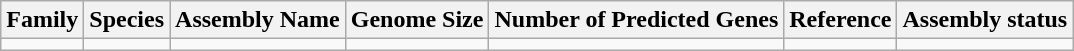<table class="wikitable sortable">
<tr>
<th>Family</th>
<th>Species</th>
<th>Assembly Name</th>
<th>Genome Size</th>
<th>Number of Predicted Genes</th>
<th>Reference</th>
<th>Assembly status</th>
</tr>
<tr>
<td></td>
<td></td>
<td></td>
<td></td>
<td></td>
<td></td>
<td></td>
</tr>
</table>
